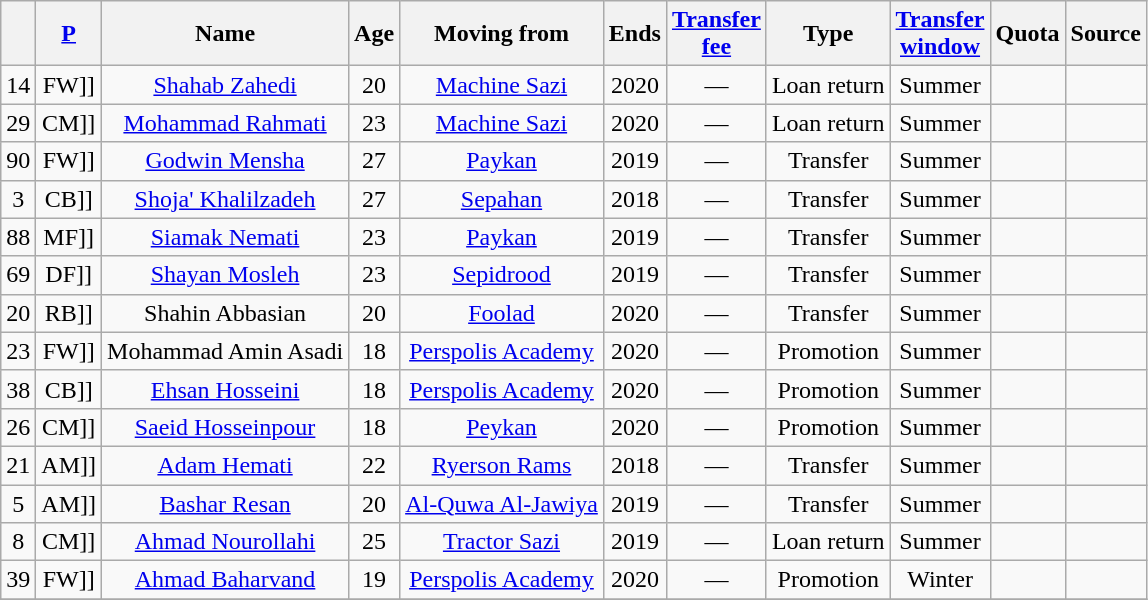<table class="wikitable sortable " style="text-align:center">
<tr>
<th></th>
<th><a href='#'>P</a></th>
<th>Name</th>
<th>Age</th>
<th>Moving from</th>
<th>Ends</th>
<th><a href='#'>Transfer<br>fee</a></th>
<th>Type</th>
<th><a href='#'>Transfer<br>window</a></th>
<th>Quota</th>
<th>Source</th>
</tr>
<tr>
<td>14</td>
<td [[>FW]]</td>
<td><a href='#'>Shahab Zahedi</a></td>
<td>20</td>
<td><a href='#'>Machine Sazi</a></td>
<td>2020</td>
<td>—</td>
<td>Loan return</td>
<td>Summer</td>
<td></td>
<td></td>
</tr>
<tr>
<td>29</td>
<td [[>CM]]</td>
<td><a href='#'>Mohammad Rahmati</a></td>
<td>23</td>
<td><a href='#'>Machine Sazi</a></td>
<td>2020</td>
<td>—</td>
<td>Loan return</td>
<td>Summer</td>
<td></td>
<td></td>
</tr>
<tr>
<td>90</td>
<td [[>FW]]</td>
<td> <a href='#'>Godwin Mensha</a></td>
<td>27</td>
<td><a href='#'>Paykan</a></td>
<td>2019</td>
<td>—</td>
<td>Transfer</td>
<td>Summer</td>
<td></td>
<td></td>
</tr>
<tr>
<td>3</td>
<td [[>CB]]</td>
<td><a href='#'>Shoja' Khalilzadeh</a></td>
<td>27</td>
<td><a href='#'>Sepahan</a></td>
<td>2018</td>
<td>—</td>
<td>Transfer</td>
<td>Summer</td>
<td></td>
<td></td>
</tr>
<tr>
<td>88</td>
<td [[>MF]]</td>
<td><a href='#'>Siamak Nemati</a></td>
<td>23</td>
<td><a href='#'>Paykan</a></td>
<td>2019</td>
<td>—</td>
<td>Transfer</td>
<td>Summer</td>
<td></td>
<td></td>
</tr>
<tr>
<td>69</td>
<td [[>DF]]</td>
<td><a href='#'>Shayan Mosleh</a></td>
<td>23</td>
<td><a href='#'>Sepidrood</a></td>
<td>2019</td>
<td>—</td>
<td>Transfer</td>
<td>Summer</td>
<td></td>
<td></td>
</tr>
<tr>
<td>20</td>
<td [[>RB]]</td>
<td>Shahin Abbasian</td>
<td>20</td>
<td><a href='#'>Foolad</a></td>
<td>2020</td>
<td>—</td>
<td>Transfer</td>
<td>Summer</td>
<td></td>
<td></td>
</tr>
<tr>
<td>23</td>
<td [[>FW]]</td>
<td>Mohammad Amin Asadi</td>
<td>18</td>
<td><a href='#'>Perspolis Academy</a></td>
<td>2020</td>
<td>—</td>
<td>Promotion</td>
<td>Summer</td>
<td></td>
<td></td>
</tr>
<tr>
<td>38</td>
<td [[>CB]]</td>
<td><a href='#'>Ehsan Hosseini</a></td>
<td>18</td>
<td><a href='#'>Perspolis Academy</a></td>
<td>2020</td>
<td>—</td>
<td>Promotion</td>
<td>Summer</td>
<td></td>
<td></td>
</tr>
<tr>
<td>26</td>
<td [[>CM]]</td>
<td><a href='#'>Saeid Hosseinpour</a></td>
<td>18</td>
<td><a href='#'>Peykan</a></td>
<td>2020</td>
<td>—</td>
<td>Promotion</td>
<td>Summer</td>
<td></td>
<td></td>
</tr>
<tr>
<td>21</td>
<td [[>AM]]</td>
<td><a href='#'>Adam Hemati</a></td>
<td>22</td>
<td> <a href='#'>Ryerson Rams</a></td>
<td>2018</td>
<td>—</td>
<td>Transfer</td>
<td>Summer</td>
<td></td>
<td></td>
</tr>
<tr>
<td>5</td>
<td [[>AM]]</td>
<td> <a href='#'>Bashar Resan</a></td>
<td>20</td>
<td> <a href='#'>Al-Quwa Al-Jawiya</a></td>
<td>2019</td>
<td>—</td>
<td>Transfer</td>
<td>Summer</td>
<td></td>
<td></td>
</tr>
<tr>
<td>8</td>
<td [[>CM]]</td>
<td><a href='#'>Ahmad Nourollahi</a></td>
<td>25</td>
<td><a href='#'>Tractor Sazi</a></td>
<td>2019</td>
<td>—</td>
<td>Loan return</td>
<td>Summer</td>
<td></td>
<td></td>
</tr>
<tr>
<td>39</td>
<td [[>FW]]</td>
<td><a href='#'>Ahmad Baharvand</a></td>
<td>19</td>
<td><a href='#'>Perspolis Academy</a></td>
<td>2020</td>
<td>—</td>
<td>Promotion</td>
<td>Winter</td>
<td></td>
<td></td>
</tr>
<tr>
</tr>
</table>
